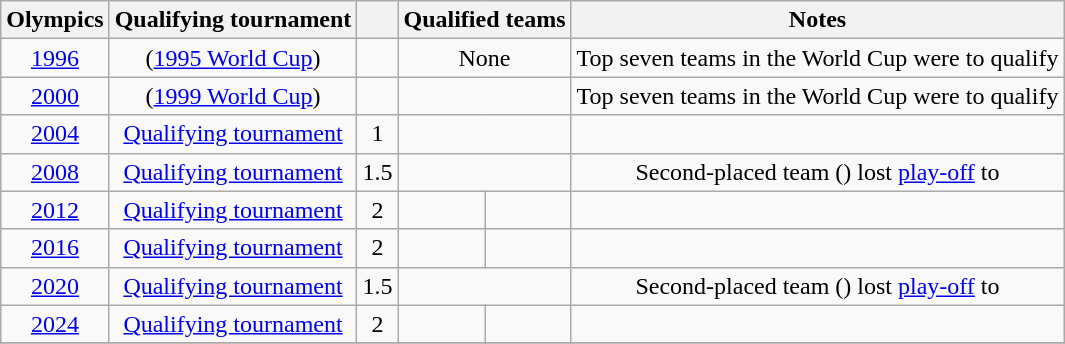<table class="wikitable" style="text-align: center;">
<tr>
<th>Olympics</th>
<th>Qualifying tournament</th>
<th></th>
<th colspan=2>Qualified teams</th>
<th>Notes</th>
</tr>
<tr>
<td><a href='#'>1996</a></td>
<td>(<a href='#'>1995 World Cup</a>)</td>
<td></td>
<td colspan=2>None</td>
<td>Top seven teams in the World Cup were to qualify</td>
</tr>
<tr>
<td><a href='#'>2000</a></td>
<td>(<a href='#'>1999 World Cup</a>)</td>
<td></td>
<td colspan=2></td>
<td>Top seven teams in the World Cup were to qualify</td>
</tr>
<tr>
<td><a href='#'>2004</a></td>
<td><a href='#'>Qualifying tournament</a></td>
<td>1</td>
<td colspan=2></td>
<td></td>
</tr>
<tr>
<td><a href='#'>2008</a></td>
<td><a href='#'>Qualifying tournament</a></td>
<td>1.5</td>
<td colspan=2></td>
<td>Second-placed team () lost <a href='#'>play-off</a> to </td>
</tr>
<tr>
<td><a href='#'>2012</a></td>
<td><a href='#'>Qualifying tournament</a></td>
<td>2</td>
<td></td>
<td></td>
<td></td>
</tr>
<tr>
<td><a href='#'>2016</a></td>
<td><a href='#'>Qualifying tournament</a></td>
<td>2</td>
<td></td>
<td></td>
<td></td>
</tr>
<tr>
<td><a href='#'>2020</a></td>
<td><a href='#'>Qualifying tournament</a></td>
<td>1.5</td>
<td colspan=2></td>
<td>Second-placed team () lost <a href='#'>play-off</a> to </td>
</tr>
<tr>
<td><a href='#'>2024</a></td>
<td><a href='#'>Qualifying tournament</a></td>
<td>2</td>
<td></td>
<td></td>
<td></td>
</tr>
<tr>
</tr>
</table>
